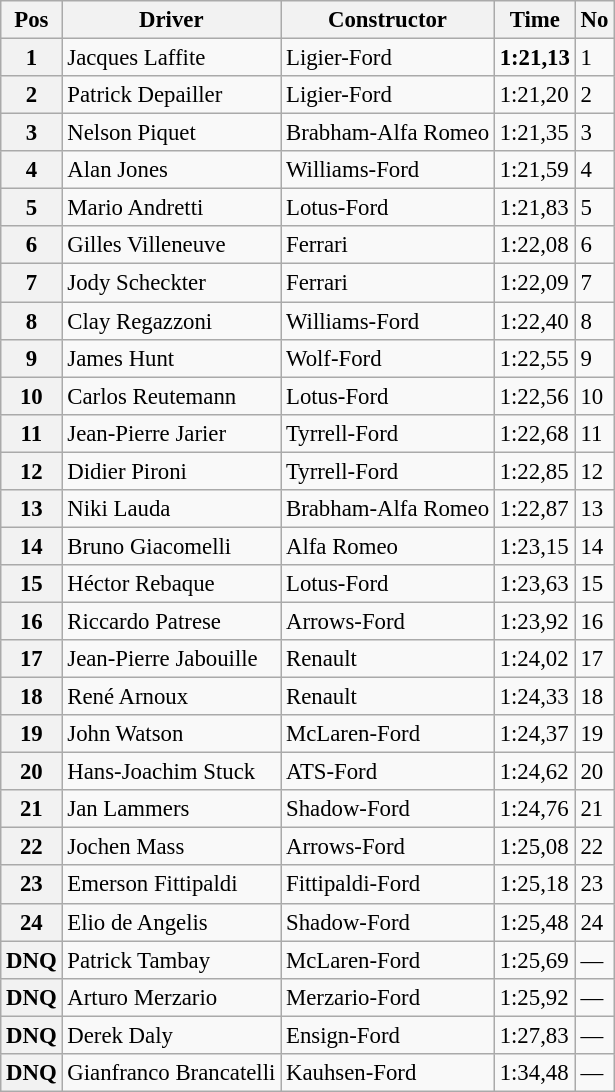<table class="wikitable sortable" style="font-size:95%;">
<tr>
<th>Pos</th>
<th>Driver</th>
<th>Constructor</th>
<th>Time</th>
<th>No</th>
</tr>
<tr>
<th>1</th>
<td>Jacques Laffite</td>
<td>Ligier-Ford</td>
<td><strong>1:21,13</strong></td>
<td>1</td>
</tr>
<tr>
<th>2</th>
<td>Patrick Depailler</td>
<td>Ligier-Ford</td>
<td>1:21,20</td>
<td>2</td>
</tr>
<tr>
<th>3</th>
<td>Nelson Piquet</td>
<td>Brabham-Alfa Romeo</td>
<td>1:21,35</td>
<td>3</td>
</tr>
<tr>
<th>4</th>
<td>Alan Jones</td>
<td>Williams-Ford</td>
<td>1:21,59</td>
<td>4</td>
</tr>
<tr>
<th>5</th>
<td>Mario Andretti</td>
<td>Lotus-Ford</td>
<td>1:21,83</td>
<td>5</td>
</tr>
<tr>
<th>6</th>
<td>Gilles Villeneuve</td>
<td>Ferrari</td>
<td>1:22,08</td>
<td>6</td>
</tr>
<tr>
<th>7</th>
<td>Jody Scheckter</td>
<td>Ferrari</td>
<td>1:22,09</td>
<td>7</td>
</tr>
<tr>
<th>8</th>
<td>Clay Regazzoni</td>
<td>Williams-Ford</td>
<td>1:22,40</td>
<td>8</td>
</tr>
<tr>
<th>9</th>
<td>James Hunt</td>
<td>Wolf-Ford</td>
<td>1:22,55</td>
<td>9</td>
</tr>
<tr>
<th>10</th>
<td>Carlos Reutemann</td>
<td>Lotus-Ford</td>
<td>1:22,56</td>
<td>10</td>
</tr>
<tr>
<th>11</th>
<td>Jean-Pierre Jarier</td>
<td>Tyrrell-Ford</td>
<td>1:22,68</td>
<td>11</td>
</tr>
<tr>
<th>12</th>
<td>Didier Pironi</td>
<td>Tyrrell-Ford</td>
<td>1:22,85</td>
<td>12</td>
</tr>
<tr>
<th>13</th>
<td>Niki Lauda</td>
<td>Brabham-Alfa Romeo</td>
<td>1:22,87</td>
<td>13</td>
</tr>
<tr>
<th>14</th>
<td>Bruno Giacomelli</td>
<td>Alfa Romeo</td>
<td>1:23,15</td>
<td>14</td>
</tr>
<tr>
<th>15</th>
<td>Héctor Rebaque</td>
<td>Lotus-Ford</td>
<td>1:23,63</td>
<td>15</td>
</tr>
<tr>
<th>16</th>
<td>Riccardo Patrese</td>
<td>Arrows-Ford</td>
<td>1:23,92</td>
<td>16</td>
</tr>
<tr>
<th>17</th>
<td>Jean-Pierre Jabouille</td>
<td>Renault</td>
<td>1:24,02</td>
<td>17</td>
</tr>
<tr>
<th>18</th>
<td>René Arnoux</td>
<td>Renault</td>
<td>1:24,33</td>
<td>18</td>
</tr>
<tr>
<th>19</th>
<td>John Watson</td>
<td>McLaren-Ford</td>
<td>1:24,37</td>
<td>19</td>
</tr>
<tr>
<th>20</th>
<td>Hans-Joachim Stuck</td>
<td>ATS-Ford</td>
<td>1:24,62</td>
<td>20</td>
</tr>
<tr>
<th>21</th>
<td>Jan Lammers</td>
<td>Shadow-Ford</td>
<td>1:24,76</td>
<td>21</td>
</tr>
<tr>
<th>22</th>
<td>Jochen Mass</td>
<td>Arrows-Ford</td>
<td>1:25,08</td>
<td>22</td>
</tr>
<tr>
<th>23</th>
<td>Emerson Fittipaldi</td>
<td>Fittipaldi-Ford</td>
<td>1:25,18</td>
<td>23</td>
</tr>
<tr>
<th>24</th>
<td>Elio de Angelis</td>
<td>Shadow-Ford</td>
<td>1:25,48</td>
<td>24</td>
</tr>
<tr>
<th>DNQ</th>
<td>Patrick Tambay</td>
<td>McLaren-Ford</td>
<td>1:25,69</td>
<td>—</td>
</tr>
<tr>
<th>DNQ</th>
<td>Arturo Merzario</td>
<td>Merzario-Ford</td>
<td>1:25,92</td>
<td>—</td>
</tr>
<tr>
<th>DNQ</th>
<td>Derek Daly</td>
<td>Ensign-Ford</td>
<td>1:27,83</td>
<td>—</td>
</tr>
<tr>
<th>DNQ</th>
<td>Gianfranco Brancatelli</td>
<td>Kauhsen-Ford</td>
<td>1:34,48</td>
<td>—</td>
</tr>
</table>
